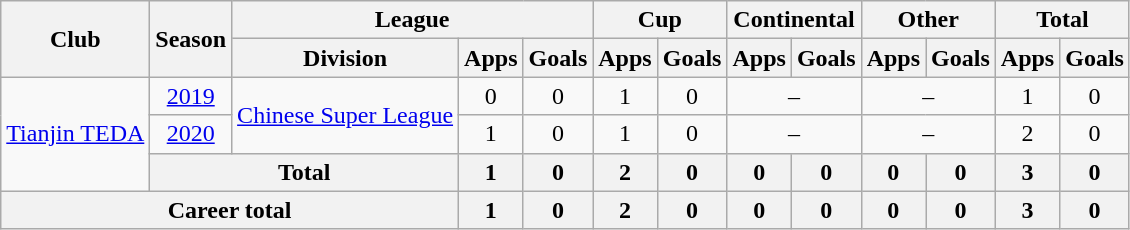<table class="wikitable" style="text-align: center">
<tr>
<th rowspan="2">Club</th>
<th rowspan="2">Season</th>
<th colspan="3">League</th>
<th colspan="2">Cup</th>
<th colspan="2">Continental</th>
<th colspan="2">Other</th>
<th colspan="2">Total</th>
</tr>
<tr>
<th>Division</th>
<th>Apps</th>
<th>Goals</th>
<th>Apps</th>
<th>Goals</th>
<th>Apps</th>
<th>Goals</th>
<th>Apps</th>
<th>Goals</th>
<th>Apps</th>
<th>Goals</th>
</tr>
<tr>
<td rowspan=3><a href='#'>Tianjin TEDA</a></td>
<td><a href='#'>2019</a></td>
<td rowspan=2><a href='#'>Chinese Super League</a></td>
<td>0</td>
<td>0</td>
<td>1</td>
<td>0</td>
<td colspan="2">–</td>
<td colspan="2">–</td>
<td>1</td>
<td>0</td>
</tr>
<tr>
<td><a href='#'>2020</a></td>
<td>1</td>
<td>0</td>
<td>1</td>
<td>0</td>
<td colspan="2">–</td>
<td colspan="2">–</td>
<td>2</td>
<td>0</td>
</tr>
<tr>
<th colspan=2>Total</th>
<th>1</th>
<th>0</th>
<th>2</th>
<th>0</th>
<th>0</th>
<th>0</th>
<th>0</th>
<th>0</th>
<th>3</th>
<th>0</th>
</tr>
<tr>
<th colspan=3>Career total</th>
<th>1</th>
<th>0</th>
<th>2</th>
<th>0</th>
<th>0</th>
<th>0</th>
<th>0</th>
<th>0</th>
<th>3</th>
<th>0</th>
</tr>
</table>
